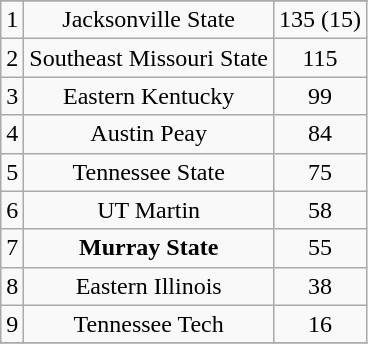<table class="wikitable">
<tr align="center">
</tr>
<tr align="center">
<td>1</td>
<td>Jacksonville State</td>
<td>135 (15)</td>
</tr>
<tr align="center">
<td>2</td>
<td>Southeast Missouri State</td>
<td>115</td>
</tr>
<tr align="center">
<td>3</td>
<td>Eastern Kentucky</td>
<td>99</td>
</tr>
<tr align="center">
<td>4</td>
<td>Austin Peay</td>
<td>84</td>
</tr>
<tr align="center">
<td>5</td>
<td>Tennessee State</td>
<td>75</td>
</tr>
<tr align="center">
<td>6</td>
<td>UT Martin</td>
<td>58</td>
</tr>
<tr align="center">
<td>7</td>
<td><strong>Murray State</strong></td>
<td>55</td>
</tr>
<tr align="center">
<td>8</td>
<td>Eastern Illinois</td>
<td>38</td>
</tr>
<tr align="center">
<td>9</td>
<td>Tennessee Tech</td>
<td>16</td>
</tr>
<tr>
</tr>
</table>
